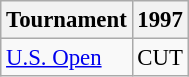<table class="wikitable" style="font-size:95%;text-align:center;">
<tr>
<th>Tournament</th>
<th>1997</th>
</tr>
<tr>
<td align=left><a href='#'>U.S. Open</a></td>
<td>CUT</td>
</tr>
</table>
